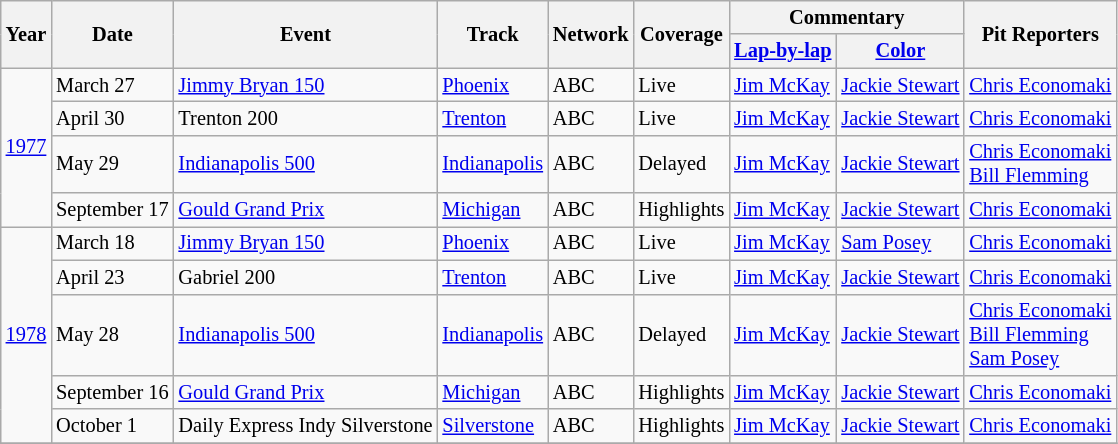<table class="wikitable" style="font-size:85%">
<tr>
<th rowspan=2>Year</th>
<th rowspan=2>Date</th>
<th rowspan=2>Event</th>
<th rowspan=2>Track</th>
<th rowspan=2>Network</th>
<th rowspan=2>Coverage</th>
<th colspan=2>Commentary</th>
<th rowspan=2>Pit Reporters</th>
</tr>
<tr>
<th><a href='#'>Lap-by-lap</a></th>
<th><a href='#'>Color</a></th>
</tr>
<tr>
<td rowspan=4><a href='#'>1977</a></td>
<td>March 27</td>
<td> <a href='#'>Jimmy Bryan 150</a></td>
<td><a href='#'>Phoenix</a></td>
<td>ABC</td>
<td>Live</td>
<td><a href='#'>Jim McKay</a></td>
<td><a href='#'>Jackie Stewart</a></td>
<td><a href='#'>Chris Economaki</a></td>
</tr>
<tr>
<td>April 30</td>
<td> Trenton 200</td>
<td><a href='#'>Trenton</a></td>
<td>ABC</td>
<td>Live</td>
<td><a href='#'>Jim McKay</a></td>
<td><a href='#'>Jackie Stewart</a></td>
<td><a href='#'>Chris Economaki</a></td>
</tr>
<tr>
<td>May 29</td>
<td> <a href='#'>Indianapolis 500</a></td>
<td><a href='#'>Indianapolis</a></td>
<td>ABC</td>
<td>Delayed</td>
<td><a href='#'>Jim McKay</a></td>
<td><a href='#'>Jackie Stewart</a></td>
<td><a href='#'>Chris Economaki</a> <br> <a href='#'>Bill Flemming</a></td>
</tr>
<tr>
<td>September 17</td>
<td> <a href='#'>Gould Grand Prix</a></td>
<td><a href='#'>Michigan</a></td>
<td>ABC</td>
<td>Highlights</td>
<td><a href='#'>Jim McKay</a></td>
<td><a href='#'>Jackie Stewart</a></td>
<td><a href='#'>Chris Economaki</a></td>
</tr>
<tr>
<td rowspan=5><a href='#'>1978</a></td>
<td>March 18</td>
<td> <a href='#'>Jimmy Bryan 150</a></td>
<td><a href='#'>Phoenix</a></td>
<td>ABC</td>
<td>Live</td>
<td><a href='#'>Jim McKay</a></td>
<td><a href='#'>Sam Posey</a></td>
<td><a href='#'>Chris Economaki</a></td>
</tr>
<tr>
<td>April 23</td>
<td> Gabriel 200</td>
<td><a href='#'>Trenton</a></td>
<td>ABC</td>
<td>Live</td>
<td><a href='#'>Jim McKay</a></td>
<td><a href='#'>Jackie Stewart</a></td>
<td><a href='#'>Chris Economaki</a></td>
</tr>
<tr>
<td>May 28</td>
<td> <a href='#'>Indianapolis 500</a></td>
<td><a href='#'>Indianapolis</a></td>
<td>ABC</td>
<td>Delayed</td>
<td><a href='#'>Jim McKay</a></td>
<td><a href='#'>Jackie Stewart</a></td>
<td><a href='#'>Chris Economaki</a><br><a href='#'>Bill Flemming</a><br><a href='#'>Sam Posey</a></td>
</tr>
<tr>
<td>September 16</td>
<td> <a href='#'>Gould Grand Prix</a></td>
<td><a href='#'>Michigan</a></td>
<td>ABC</td>
<td>Highlights</td>
<td><a href='#'>Jim McKay</a></td>
<td><a href='#'>Jackie Stewart</a></td>
<td><a href='#'>Chris Economaki</a></td>
</tr>
<tr>
<td>October 1</td>
<td> Daily Express Indy Silverstone</td>
<td><a href='#'>Silverstone</a></td>
<td>ABC</td>
<td>Highlights</td>
<td><a href='#'>Jim McKay</a></td>
<td><a href='#'>Jackie Stewart</a></td>
<td><a href='#'>Chris Economaki</a></td>
</tr>
<tr>
</tr>
</table>
